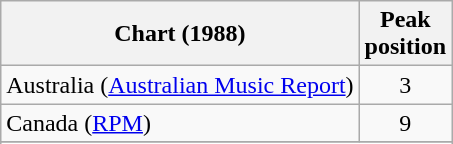<table class="wikitable sortable">
<tr>
<th>Chart (1988)</th>
<th>Peak<br>position</th>
</tr>
<tr>
<td>Australia (<a href='#'>Australian Music Report</a>)</td>
<td align="center">3</td>
</tr>
<tr>
<td>Canada (<a href='#'>RPM</a>)</td>
<td align="center">9</td>
</tr>
<tr>
</tr>
<tr>
</tr>
<tr>
</tr>
<tr>
</tr>
<tr>
</tr>
<tr>
</tr>
</table>
